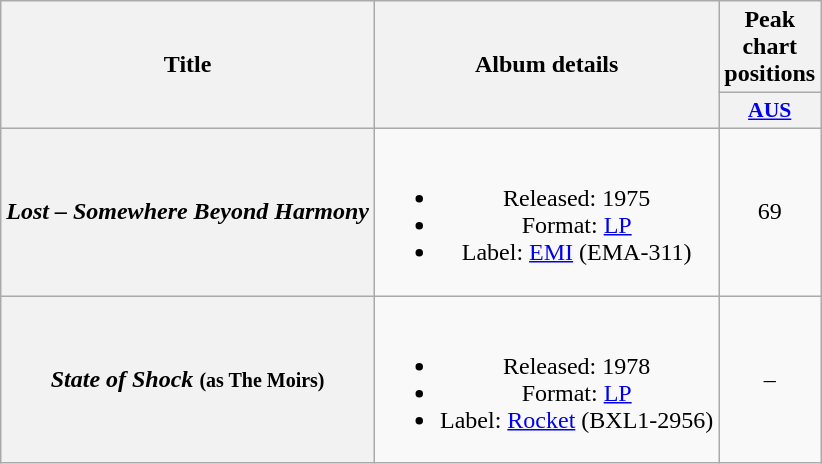<table class="wikitable plainrowheaders" style="text-align:center">
<tr>
<th scope="col" rowspan="2">Title</th>
<th scope="col" rowspan="2">Album details</th>
<th scope="col" colspan="1">Peak chart positions</th>
</tr>
<tr>
<th scope="col" style="width:3em; font-size:90%"><a href='#'>AUS</a><br></th>
</tr>
<tr>
<th scope="row"><em>Lost – Somewhere Beyond Harmony</em></th>
<td><br><ul><li>Released: 1975</li><li>Format: <a href='#'>LP</a></li><li>Label: <a href='#'>EMI</a> (EMA-311)</li></ul></td>
<td>69</td>
</tr>
<tr>
<th scope="row"><em>State of Shock</em> <small>(as The Moirs)</small></th>
<td><br><ul><li>Released: 1978</li><li>Format: <a href='#'>LP</a></li><li>Label: <a href='#'>Rocket</a> (BXL1-2956)</li></ul></td>
<td>–</td>
</tr>
</table>
